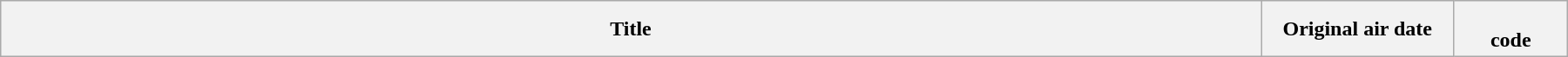<table class="wikitable plainrowheaders" style="width:95%; margin:auto;">
<tr>
<th>Title</th>
<th width="140">Original air date</th>
<th width="80"><br>code<br>






























</th>
</tr>
</table>
